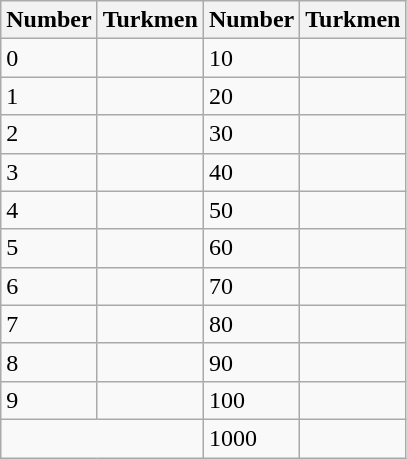<table class="wikitable">
<tr>
<th>Number</th>
<th>Turkmen</th>
<th>Number</th>
<th>Turkmen</th>
</tr>
<tr>
<td>0</td>
<td></td>
<td>10</td>
<td></td>
</tr>
<tr>
<td>1</td>
<td></td>
<td>20</td>
<td></td>
</tr>
<tr>
<td>2</td>
<td></td>
<td>30</td>
<td></td>
</tr>
<tr>
<td>3</td>
<td></td>
<td>40</td>
<td></td>
</tr>
<tr>
<td>4</td>
<td></td>
<td>50</td>
<td></td>
</tr>
<tr>
<td>5</td>
<td></td>
<td>60</td>
<td></td>
</tr>
<tr>
<td>6</td>
<td></td>
<td>70</td>
<td></td>
</tr>
<tr>
<td>7</td>
<td></td>
<td>80</td>
<td></td>
</tr>
<tr>
<td>8</td>
<td></td>
<td>90</td>
<td></td>
</tr>
<tr>
<td>9</td>
<td></td>
<td>100</td>
<td></td>
</tr>
<tr>
<td colspan="2"></td>
<td>1000</td>
<td></td>
</tr>
</table>
